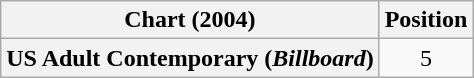<table class="wikitable plainrowheaders" style="text-align:center">
<tr>
<th scope="col">Chart (2004)</th>
<th scope="col">Position</th>
</tr>
<tr>
<th scope="row">US Adult Contemporary (<em>Billboard</em>)</th>
<td>5</td>
</tr>
</table>
